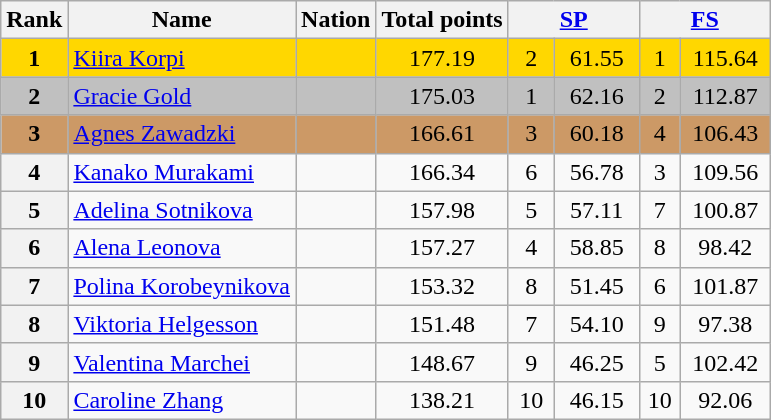<table class="wikitable sortable">
<tr>
<th>Rank</th>
<th>Name</th>
<th>Nation</th>
<th>Total points</th>
<th colspan="2" width="80px"><a href='#'>SP</a></th>
<th colspan="2" width="80px"><a href='#'>FS</a></th>
</tr>
<tr bgcolor="gold">
<td align="center"><strong>1</strong></td>
<td><a href='#'>Kiira Korpi</a></td>
<td></td>
<td align="center">177.19</td>
<td align="center">2</td>
<td align="center">61.55</td>
<td align="center">1</td>
<td align="center">115.64</td>
</tr>
<tr bgcolor="silver">
<td align="center"><strong>2</strong></td>
<td><a href='#'>Gracie Gold</a></td>
<td></td>
<td align="center">175.03</td>
<td align="center">1</td>
<td align="center">62.16</td>
<td align="center">2</td>
<td align="center">112.87</td>
</tr>
<tr bgcolor="cc9966">
<td align="center"><strong>3</strong></td>
<td><a href='#'>Agnes Zawadzki</a></td>
<td></td>
<td align="center">166.61</td>
<td align="center">3</td>
<td align="center">60.18</td>
<td align="center">4</td>
<td align="center">106.43</td>
</tr>
<tr>
<th>4</th>
<td><a href='#'>Kanako Murakami</a></td>
<td></td>
<td align="center">166.34</td>
<td align="center">6</td>
<td align="center">56.78</td>
<td align="center">3</td>
<td align="center">109.56</td>
</tr>
<tr>
<th>5</th>
<td><a href='#'>Adelina Sotnikova</a></td>
<td></td>
<td align="center">157.98</td>
<td align="center">5</td>
<td align="center">57.11</td>
<td align="center">7</td>
<td align="center">100.87</td>
</tr>
<tr>
<th>6</th>
<td><a href='#'>Alena Leonova</a></td>
<td></td>
<td align="center">157.27</td>
<td align="center">4</td>
<td align="center">58.85</td>
<td align="center">8</td>
<td align="center">98.42</td>
</tr>
<tr>
<th>7</th>
<td><a href='#'>Polina Korobeynikova</a></td>
<td></td>
<td align="center">153.32</td>
<td align="center">8</td>
<td align="center">51.45</td>
<td align="center">6</td>
<td align="center">101.87</td>
</tr>
<tr>
<th>8</th>
<td><a href='#'>Viktoria Helgesson</a></td>
<td></td>
<td align="center">151.48</td>
<td align="center">7</td>
<td align="center">54.10</td>
<td align="center">9</td>
<td align="center">97.38</td>
</tr>
<tr>
<th>9</th>
<td><a href='#'>Valentina Marchei</a></td>
<td></td>
<td align="center">148.67</td>
<td align="center">9</td>
<td align="center">46.25</td>
<td align="center">5</td>
<td align="center">102.42</td>
</tr>
<tr>
<th>10</th>
<td><a href='#'>Caroline Zhang</a></td>
<td></td>
<td align="center">138.21</td>
<td align="center">10</td>
<td align="center">46.15</td>
<td align="center">10</td>
<td align="center">92.06</td>
</tr>
</table>
